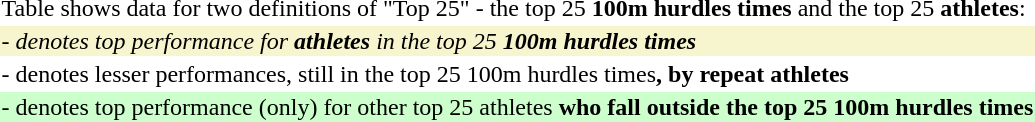<table style="wikitable">
<tr>
<td>Table shows data for two definitions of "Top 25" - the top 25 <strong>100m hurdles times</strong> and the top 25 <strong>athletes</strong>:</td>
</tr>
<tr>
<td style="background: #f6F5CE"><em>- denotes top performance for <strong>athletes</strong> in the top 25 <strong>100m hurdles times<strong><em></td>
</tr>
<tr>
<td></em>- denotes lesser performances, still in the top 25 </strong>100m hurdles times<strong>, by repeat athletes<em></td>
</tr>
<tr>
<td style="background: #CCFFCC"></em>- denotes top performance (only) for other top 25 </strong>athletes<strong> who fall outside the top 25 100m hurdles times<em></td>
</tr>
</table>
